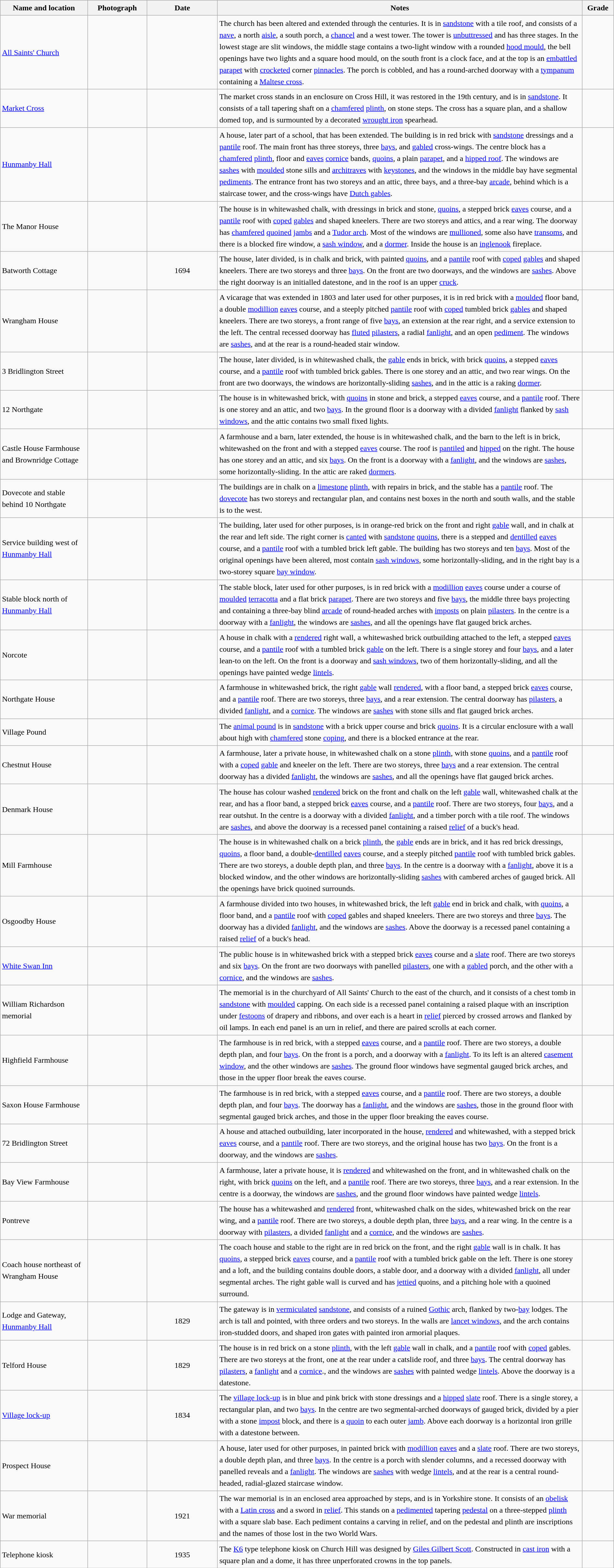<table class="wikitable sortable plainrowheaders" style="width:100%; border:0px; text-align:left; line-height:150%">
<tr>
<th scope="col"  style="width:150px">Name and location</th>
<th scope="col"  style="width:100px" class="unsortable">Photograph</th>
<th scope="col"  style="width:120px">Date</th>
<th scope="col"  style="width:650px" class="unsortable">Notes</th>
<th scope="col"  style="width:50px">Grade</th>
</tr>
<tr>
<td><a href='#'>All Saints' Church</a><br><small></small></td>
<td></td>
<td align="center"></td>
<td>The church has been altered and extended through the centuries. It is in <a href='#'>sandstone</a> with a tile roof, and consists of a <a href='#'>nave</a>, a north <a href='#'>aisle</a>, a south porch, a <a href='#'>chancel</a> and a west tower. The tower is <a href='#'>unbuttressed</a> and has three stages. In the lowest stage are slit windows, the middle stage contains a two-light window with a rounded <a href='#'>hood mould</a>, the bell openings have two lights and a square hood mould, on the south front is a clock face, and at the top is an <a href='#'>embattled</a> <a href='#'>parapet</a> with <a href='#'>crocketed</a> corner <a href='#'>pinnacles</a>. The porch is cobbled, and has a round-arched doorway with a <a href='#'>tympanum</a> containing a <a href='#'>Maltese cross</a>.</td>
<td align="center" ></td>
</tr>
<tr>
<td><a href='#'>Market Cross</a><br><small></small></td>
<td></td>
<td align="center"></td>
<td>The market cross stands in an enclosure on Cross Hill, it was restored in the 19th century, and is in <a href='#'>sandstone</a>. It consists of a tall tapering shaft on a <a href='#'>chamfered</a> <a href='#'>plinth</a>,  on stone steps. The cross has a square plan, and a shallow domed top, and is surmounted by a decorated <a href='#'>wrought iron</a> spearhead.</td>
<td align="center" ></td>
</tr>
<tr>
<td><a href='#'>Hunmanby Hall</a><br><small></small></td>
<td></td>
<td align="center"></td>
<td>A house, later part of a school, that has been extended. The building is in red brick with <a href='#'>sandstone</a> dressings and a <a href='#'>pantile</a> roof. The main front has three storeys, three <a href='#'>bays</a>, and <a href='#'>gabled</a> cross-wings. The centre block has a <a href='#'>chamfered</a> <a href='#'>plinth</a>, floor and <a href='#'>eaves</a> <a href='#'>cornice</a> bands, <a href='#'>quoins</a>, a plain <a href='#'>parapet</a>, and a <a href='#'>hipped roof</a>. The windows are <a href='#'>sashes</a> with <a href='#'>moulded</a> stone sills and <a href='#'>architraves</a> with <a href='#'>keystones</a>, and the windows in the middle bay have segmental <a href='#'>pediments</a>. The entrance front has two storeys and an attic, three bays, and a three-bay <a href='#'>arcade</a>, behind which is a staircase tower, and the cross-wings have <a href='#'>Dutch gables</a>.</td>
<td align="center" ></td>
</tr>
<tr>
<td>The Manor House<br><small></small></td>
<td></td>
<td align="center"></td>
<td>The house is in whitewashed chalk, with dressings in brick and stone, <a href='#'>quoins</a>, a stepped brick <a href='#'>eaves</a> course, and a <a href='#'>pantile</a> roof with <a href='#'>coped</a> <a href='#'>gables</a> and shaped kneelers. There are two storeys and attics, and a rear wing. The doorway has <a href='#'>chamfered</a> <a href='#'>quoined</a> <a href='#'>jambs</a> and a <a href='#'>Tudor arch</a>. Most of the windows are <a href='#'>mullioned</a>, some also have <a href='#'>transoms</a>, and there is a blocked fire window, a <a href='#'>sash window</a>, and a <a href='#'>dormer</a>. Inside the house is an <a href='#'>inglenook</a> fireplace.</td>
<td align="center" ></td>
</tr>
<tr>
<td>Batworth Cottage<br><small></small></td>
<td></td>
<td align="center">1694</td>
<td>The house, later divided, is in chalk and brick, with painted <a href='#'>quoins</a>, and a <a href='#'>pantile</a> roof with <a href='#'>coped</a> <a href='#'>gables</a> and shaped kneelers. There are two storeys and three <a href='#'>bays</a>. On the front are two doorways, and the windows are <a href='#'>sashes</a>. Above the right doorway is an initialled datestone, and in the roof is an upper <a href='#'>cruck</a>.</td>
<td align="center" ></td>
</tr>
<tr>
<td>Wrangham House<br><small></small></td>
<td></td>
<td align="center"></td>
<td>A vicarage that was extended in 1803 and later used for other purposes, it is in red brick with a <a href='#'>moulded</a> floor band, a double <a href='#'>modillion</a> <a href='#'>eaves</a> course, and a steeply pitched <a href='#'>pantile</a> roof with <a href='#'>coped</a> tumbled brick <a href='#'>gables</a> and shaped kneelers. There are two storeys, a front range of five <a href='#'>bays</a>, an extension at the rear right, and a service extension to the left. The central recessed doorway has <a href='#'>fluted</a> <a href='#'>pilasters</a>, a radial <a href='#'>fanlight</a>, and an open <a href='#'>pediment</a>. The windows are <a href='#'>sashes</a>, and at the rear is a round-headed stair window.</td>
<td align="center" ></td>
</tr>
<tr>
<td>3 Bridlington Street<br><small></small></td>
<td></td>
<td align="center"></td>
<td>The house, later divided, is in whitewashed chalk, the <a href='#'>gable</a> ends in brick, with brick <a href='#'>quoins</a>, a stepped <a href='#'>eaves</a> course, and a <a href='#'>pantile</a> roof with tumbled brick gables. There is one storey and an attic, and two rear wings. On the front are two doorways, the windows are horizontally-sliding <a href='#'>sashes</a>, and in the attic is a raking <a href='#'>dormer</a>.</td>
<td align="center" ></td>
</tr>
<tr>
<td>12 Northgate<br><small></small></td>
<td></td>
<td align="center"></td>
<td>The house is in whitewashed brick, with <a href='#'>quoins</a> in stone and brick, a stepped <a href='#'>eaves</a> course, and a <a href='#'>pantile</a> roof. There is one storey and an attic, and two <a href='#'>bays</a>. In the ground floor is a doorway with a divided <a href='#'>fanlight</a> flanked by <a href='#'>sash windows</a>, and the attic contains two small fixed lights.</td>
<td align="center" ></td>
</tr>
<tr>
<td>Castle House Farmhouse and Brownridge Cottage<br><small></small></td>
<td></td>
<td align="center"></td>
<td>A farmhouse and a barn, later extended, the house is in whitewashed chalk, and the barn to the left is in brick, whitewashed on the front and with a stepped <a href='#'>eaves</a> course. The roof is <a href='#'>pantiled</a> and <a href='#'>hipped</a> on the right. The house has one storey and an attic, and six <a href='#'>bays</a>.  On the front is a doorway with a <a href='#'>fanlight</a>, and the windows are <a href='#'>sashes</a>, some horizontally-sliding. In the attic are raked <a href='#'>dormers</a>.</td>
<td align="center" ></td>
</tr>
<tr>
<td>Dovecote and stable behind 10 Northgate<br><small></small></td>
<td></td>
<td align="center"></td>
<td>The buildings are in chalk on a <a href='#'>limestone</a> <a href='#'>plinth</a>, with repairs in brick, and the stable has a <a href='#'>pantile</a> roof. The <a href='#'>dovecote</a> has two storeys and rectangular plan, and contains nest boxes in the north and south walls, and the stable is to the west.</td>
<td align="center" ></td>
</tr>
<tr>
<td>Service building west of <a href='#'>Hunmanby Hall</a><br><small></small></td>
<td></td>
<td align="center"></td>
<td>The building, later used for other purposes, is in orange-red brick on the front and right <a href='#'>gable</a> wall, and in chalk at the rear and left side. The right corner is <a href='#'>canted</a> with <a href='#'>sandstone</a> <a href='#'>quoins</a>, there is a stepped and <a href='#'>dentilled</a> <a href='#'>eaves</a> course, and a <a href='#'>pantile</a> roof with a tumbled brick left gable. The building has two storeys and ten <a href='#'>bays</a>. Most of the original openings have been altered, most contain <a href='#'>sash windows</a>, some horizontally-sliding, and in the right bay is a two-storey square <a href='#'>bay window</a>.</td>
<td align="center" ></td>
</tr>
<tr>
<td>Stable block north of <a href='#'>Hunmanby Hall</a><br><small></small></td>
<td></td>
<td align="center"></td>
<td>The stable block, later used for other purposes, is in red brick with a <a href='#'>modillion</a> <a href='#'>eaves</a> course under a course of <a href='#'>moulded</a> <a href='#'>terracotta</a> and a flat brick <a href='#'>parapet</a>. There are two storeys and five <a href='#'>bays</a>, the middle three bays projecting and containing a three-bay blind <a href='#'>arcade</a> of round-headed arches with <a href='#'>imposts</a> on plain <a href='#'>pilasters</a>.  In the centre is a doorway with a <a href='#'>fanlight</a>, the windows are <a href='#'>sashes</a>, and all the openings have flat gauged brick arches.</td>
<td align="center" ></td>
</tr>
<tr>
<td>Norcote<br><small></small></td>
<td></td>
<td align="center"></td>
<td>A house in chalk with a <a href='#'>rendered</a> right wall, a whitewashed brick outbuilding attached to the left, a stepped <a href='#'>eaves</a> course, and a <a href='#'>pantile</a> roof with a tumbled brick <a href='#'>gable</a> on the left. There is a single storey and four <a href='#'>bays</a>, and a later lean-to on the left. On the front is a doorway and <a href='#'>sash windows</a>, two of them horizontally-sliding, and all the openings have painted wedge <a href='#'>lintels</a>.</td>
<td align="center" ></td>
</tr>
<tr>
<td>Northgate House<br><small></small></td>
<td></td>
<td align="center"></td>
<td>A farmhouse in whitewashed brick, the right <a href='#'>gable</a> wall <a href='#'>rendered</a>, with a floor band, a stepped brick <a href='#'>eaves</a> course, and a <a href='#'>pantile</a> roof. There are two storeys, three <a href='#'>bays</a>, and a rear extension. The central doorway has <a href='#'>pilasters</a>, a divided <a href='#'>fanlight</a>, and a <a href='#'>cornice</a>. The windows are <a href='#'>sashes</a> with stone sills and flat gauged brick arches.</td>
<td align="center" ></td>
</tr>
<tr>
<td>Village Pound<br><small></small></td>
<td></td>
<td align="center"></td>
<td>The <a href='#'>animal pound</a> is in <a href='#'>sandstone</a> with a brick upper course and brick <a href='#'>quoins</a>. It is a circular enclosure with a wall about  high with <a href='#'>chamfered</a> stone <a href='#'>coping</a>, and there is a blocked entrance at the rear.</td>
<td align="center" ></td>
</tr>
<tr>
<td>Chestnut House<br><small></small></td>
<td></td>
<td align="center"></td>
<td>A farmhouse, later a private house, in whitewashed chalk on a stone <a href='#'>plinth</a>, with stone <a href='#'>quoins</a>, and a <a href='#'>pantile</a> roof with a <a href='#'>coped</a> <a href='#'>gable</a> and kneeler on the left. There are two storeys, three <a href='#'>bays</a> and a rear extension. The central doorway has a divided <a href='#'>fanlight</a>, the windows are <a href='#'>sashes</a>, and all the openings have flat gauged brick arches.</td>
<td align="center" ></td>
</tr>
<tr>
<td>Denmark House<br><small></small></td>
<td></td>
<td align="center"></td>
<td>The house has colour washed <a href='#'>rendered</a> brick on the front and chalk on the left <a href='#'>gable</a> wall, whitewashed chalk at the rear, and has a floor band, a stepped brick <a href='#'>eaves</a> course, and a <a href='#'>pantile</a> roof. There are two storeys, four <a href='#'>bays</a>, and a rear outshut. In the centre is a doorway with a divided <a href='#'>fanlight</a>, and a timber porch with a tile roof. The windows are <a href='#'>sashes</a>, and above the doorway is a recessed panel containing a raised <a href='#'>relief</a> of a buck's head.</td>
<td align="center" ></td>
</tr>
<tr>
<td>Mill Farmhouse<br><small></small></td>
<td></td>
<td align="center"></td>
<td>The house is in whitewashed chalk on a brick <a href='#'>plinth</a>, the <a href='#'>gable</a> ends are in brick, and it has red brick dressings, <a href='#'>quoins</a>, a floor band, a double-<a href='#'>dentilled</a> <a href='#'>eaves</a> course, and a steeply pitched <a href='#'>pantile</a> roof with tumbled brick gables. There are two storeys, a double depth plan, and three <a href='#'>bays</a>. In the centre is a doorway with a <a href='#'>fanlight</a>, above it is a blocked window, and the other windows are horizontally-sliding <a href='#'>sashes</a> with cambered arches of gauged brick. All the openings have brick quoined surrounds.</td>
<td align="center" ></td>
</tr>
<tr>
<td>Osgoodby House<br><small></small></td>
<td></td>
<td align="center"></td>
<td>A farmhouse divided into two houses, in whitewashed brick, the left <a href='#'>gable</a> end in brick and chalk, with <a href='#'>quoins</a>, a floor band, and a <a href='#'>pantile</a> roof with <a href='#'>coped</a> gables and shaped kneelers. There are two storeys and three <a href='#'>bays</a>. The doorway has a divided <a href='#'>fanlight</a>, and the windows are <a href='#'>sashes</a>. Above the doorway is a recessed panel containing a raised <a href='#'>relief</a> of a buck's head.</td>
<td align="center" ></td>
</tr>
<tr>
<td><a href='#'>White Swan Inn</a><br><small></small></td>
<td></td>
<td align="center"></td>
<td>The public house is in whitewashed brick with a stepped brick <a href='#'>eaves</a> course and a <a href='#'>slate</a> roof. There are two storeys and six <a href='#'>bays</a>. On the front are two doorways with panelled <a href='#'>pilasters</a>, one with a <a href='#'>gabled</a> porch, and the other with a <a href='#'>cornice</a>, and the windows are <a href='#'>sashes</a>.</td>
<td align="center" ></td>
</tr>
<tr>
<td>William Richardson memorial<br><small></small></td>
<td></td>
<td align="center"></td>
<td>The memorial is in the churchyard of All Saints' Church to the east of the church, and it consists of a chest tomb in <a href='#'>sandstone</a> with <a href='#'>moulded</a> capping. On each side is a recessed panel containing  a raised plaque with an inscription under <a href='#'>festoons</a> of drapery and ribbons, and over each is a heart in <a href='#'>relief</a> pierced by crossed arrows and flanked by oil lamps. In each end panel is an urn in relief, and there are paired scrolls at each corner.</td>
<td align="center" ></td>
</tr>
<tr>
<td>Highfield Farmhouse<br><small></small></td>
<td></td>
<td align="center"></td>
<td>The farmhouse is in red brick, with a stepped <a href='#'>eaves</a> course, and a <a href='#'>pantile</a> roof. There are two storeys, a double depth plan, and four <a href='#'>bays</a>. On the front is a porch, and a doorway with a <a href='#'>fanlight</a>. To its left is an altered <a href='#'>casement window</a>, and the other windows are <a href='#'>sashes</a>. The ground floor windows have segmental gauged brick arches, and those in the upper floor break the eaves course.</td>
<td align="center" ></td>
</tr>
<tr>
<td>Saxon House Farmhouse<br><small></small></td>
<td></td>
<td align="center"></td>
<td>The farmhouse is in red brick, with a stepped <a href='#'>eaves</a> course, and a <a href='#'>pantile</a> roof. There are two storeys, a double depth plan, and four <a href='#'>bays</a>. The doorway has a <a href='#'>fanlight</a>, and the windows are <a href='#'>sashes</a>, those in the ground floor with segmental gauged brick arches, and those in the upper floor breaking the eaves course.</td>
<td align="center" ></td>
</tr>
<tr>
<td>72 Bridlington Street<br><small></small></td>
<td></td>
<td align="center"></td>
<td>A house and attached outbuilding, later incorporated in the house, <a href='#'>rendered</a> and whitewashed, with a stepped brick <a href='#'>eaves</a> course, and a <a href='#'>pantile</a> roof. There are two storeys, and the original house has two <a href='#'>bays</a>. On the front is a doorway, and the windows are <a href='#'>sashes</a>.</td>
<td align="center" ></td>
</tr>
<tr>
<td>Bay View Farmhouse<br><small></small></td>
<td></td>
<td align="center"></td>
<td>A farmhouse, later a private house, it is <a href='#'>rendered</a> and whitewashed on the front, and in whitewashed chalk on the right, with brick <a href='#'>quoins</a> on the left, and a <a href='#'>pantile</a> roof. There are two storeys, three <a href='#'>bays</a>, and a rear extension. In the centre is a doorway, the windows are <a href='#'>sashes</a>, and the ground floor windows have painted wedge <a href='#'>lintels</a>.</td>
<td align="center" ></td>
</tr>
<tr>
<td>Pontreve<br><small></small></td>
<td></td>
<td align="center"></td>
<td>The house has a whitewashed and <a href='#'>rendered</a> front, whitewashed chalk on the sides, whitewashed brick on the rear wing, and a <a href='#'>pantile</a> roof. There are two storeys, a double depth plan, three <a href='#'>bays</a>, and a rear wing. In the centre is a doorway with <a href='#'>pilasters</a>, a divided <a href='#'>fanlight</a> and a <a href='#'>cornice</a>, and the windows are <a href='#'>sashes</a>.</td>
<td align="center" ></td>
</tr>
<tr>
<td>Coach house northeast of Wrangham House<br><small></small></td>
<td></td>
<td align="center"></td>
<td>The coach house and stable to the right are in red brick on the front, and the right <a href='#'>gable</a> wall is in chalk. It has <a href='#'>quoins</a>, a stepped brick <a href='#'>eaves</a> course, and a <a href='#'>pantile</a> roof with a tumbled brick gable on the left. There is one storey and a loft,  and the building contains double doors, a stable door, and a doorway with a divided <a href='#'>fanlight</a>, all under segmental arches. The right gable wall is curved and has <a href='#'>jettied</a> quoins, and a pitching hole with a quoined surround.</td>
<td align="center" ></td>
</tr>
<tr>
<td>Lodge and Gateway, <a href='#'>Hunmanby Hall</a><br><small></small></td>
<td></td>
<td align="center">1829</td>
<td>The gateway is in <a href='#'>vermiculated</a> <a href='#'>sandstone</a>, and consists of a ruined <a href='#'>Gothic</a> arch, flanked by two-<a href='#'>bay</a> lodges. The arch is tall and pointed, with three orders and two storeys. In the walls are <a href='#'>lancet windows</a>, and the arch contains iron-studded doors, and shaped iron gates with painted iron armorial plaques.</td>
<td align="center" ></td>
</tr>
<tr>
<td>Telford House<br><small></small></td>
<td></td>
<td align="center">1829</td>
<td>The house is in red brick on a stone <a href='#'>plinth</a>, with the left <a href='#'>gable</a> wall in chalk, and a <a href='#'>pantile</a> roof with <a href='#'>coped</a> gables. There are two storeys at the front, one at the rear under a catslide roof, and three <a href='#'>bays</a>. The central doorway has <a href='#'>pilasters</a>, a <a href='#'>fanlight</a> and a <a href='#'>cornice</a>., and the windows are <a href='#'>sashes</a> with painted wedge <a href='#'>lintels</a>. Above the doorway is a datestone.</td>
<td align="center" ></td>
</tr>
<tr>
<td><a href='#'>Village lock-up</a><br><small></small></td>
<td></td>
<td align="center">1834</td>
<td>The <a href='#'>village lock-up</a> is in blue and pink brick with stone dressings and a <a href='#'>hipped</a> <a href='#'>slate</a> roof. There is a single storey, a rectangular plan, and two <a href='#'>bays</a>. In the centre are two segmental-arched doorways of gauged brick, divided by a pier with a stone <a href='#'>impost</a> block, and there is a  <a href='#'>quoin</a> to each outer <a href='#'>jamb</a>. Above each doorway is a horizontal iron grille with a datestone between.</td>
<td align="center" ></td>
</tr>
<tr>
<td>Prospect House<br><small></small></td>
<td></td>
<td align="center"></td>
<td>A house, later used for other purposes, in painted brick with <a href='#'>modillion</a> <a href='#'>eaves</a> and a <a href='#'>slate</a> roof. There are two storeys,  a double depth plan, and three <a href='#'>bays</a>. In the centre is a porch with slender columns, and a recessed doorway with panelled reveals and a <a href='#'>fanlight</a>. The windows are <a href='#'>sashes</a> with wedge <a href='#'>lintels</a>, and at the rear is a central round-headed, radial-glazed staircase window.</td>
<td align="center" ></td>
</tr>
<tr>
<td>War memorial<br><small></small></td>
<td></td>
<td align="center">1921</td>
<td>The war memorial is in an enclosed area approached by steps, and is in Yorkshire stone. It consists of an <a href='#'>obelisk</a> with a <a href='#'>Latin cross</a> and a sword in <a href='#'>relief</a>. This stands on a <a href='#'>pedimented</a> tapering <a href='#'>pedestal</a> on a three-stepped <a href='#'>plinth</a> with a square slab base. Each pediment contains a carving in relief, and on the pedestal and plinth are inscriptions and the names of those lost in the two World Wars.</td>
<td align="center" ></td>
</tr>
<tr>
<td>Telephone kiosk<br><small></small></td>
<td></td>
<td align="center">1935</td>
<td>The <a href='#'>K6</a> type telephone kiosk on Church Hill was designed by <a href='#'>Giles Gilbert Scott</a>.  Constructed in <a href='#'>cast iron</a> with a square plan and a dome, it has three unperforated crowns in the top panels.</td>
<td align="center" ></td>
</tr>
<tr>
</tr>
</table>
